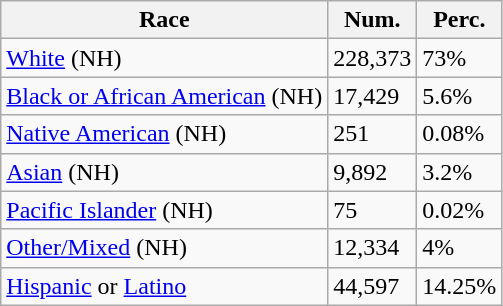<table class="wikitable">
<tr>
<th>Race</th>
<th>Num.</th>
<th>Perc.</th>
</tr>
<tr>
<td><a href='#'>White</a> (NH)</td>
<td>228,373</td>
<td>73%</td>
</tr>
<tr>
<td><a href='#'>Black or African American</a> (NH)</td>
<td>17,429</td>
<td>5.6%</td>
</tr>
<tr>
<td><a href='#'>Native American</a> (NH)</td>
<td>251</td>
<td>0.08%</td>
</tr>
<tr>
<td><a href='#'>Asian</a> (NH)</td>
<td>9,892</td>
<td>3.2%</td>
</tr>
<tr>
<td><a href='#'>Pacific Islander</a> (NH)</td>
<td>75</td>
<td>0.02%</td>
</tr>
<tr>
<td><a href='#'>Other/Mixed</a> (NH)</td>
<td>12,334</td>
<td>4%</td>
</tr>
<tr>
<td><a href='#'>Hispanic</a> or <a href='#'>Latino</a></td>
<td>44,597</td>
<td>14.25%</td>
</tr>
</table>
